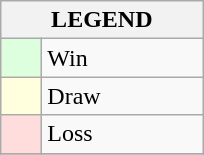<table class="wikitable">
<tr>
<th colspan="2">LEGEND</th>
</tr>
<tr>
<td style="background:#ddffdd;" width=20> </td>
<td width=100>Win</td>
</tr>
<tr>
<td style="background:#ffffdd"  width=20> </td>
<td width=100>Draw</td>
</tr>
<tr>
<td style="background:#ffdddd;" width=20> </td>
<td width=100>Loss</td>
</tr>
<tr>
</tr>
</table>
